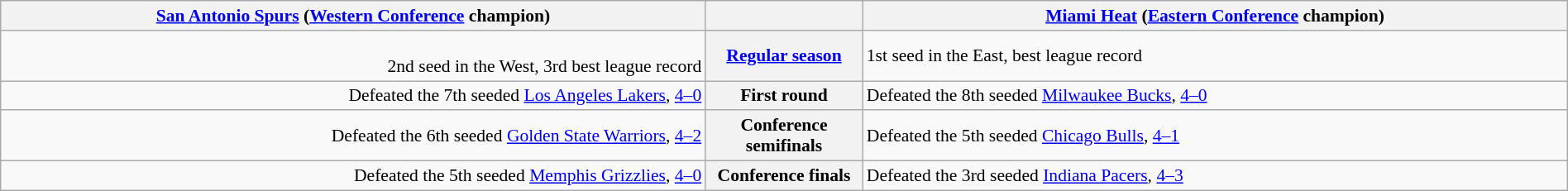<table style="width:100%; font-size:90%" class="wikitable">
<tr valign=top>
<th colspan="2" style="width:45%;"><a href='#'>San Antonio Spurs</a> (<a href='#'>Western Conference</a> champion)</th>
<th></th>
<th colspan="2" style="width:45%;"><a href='#'>Miami Heat</a> (<a href='#'>Eastern Conference</a> champion)</th>
</tr>
<tr>
<td align=right><br>2nd seed in the West, 3rd best league record</td>
<th colspan=2><a href='#'>Regular season</a></th>
<td> 1st seed in the East, best league record</td>
</tr>
<tr>
<td align=right>Defeated the 7th seeded <a href='#'>Los Angeles Lakers</a>, <a href='#'>4–0</a></td>
<th colspan=2>First round</th>
<td align=left>Defeated the 8th seeded <a href='#'>Milwaukee Bucks</a>, <a href='#'>4–0</a></td>
</tr>
<tr>
<td align=right>Defeated the 6th seeded <a href='#'>Golden State Warriors</a>, <a href='#'>4–2</a></td>
<th colspan=2>Conference semifinals</th>
<td align=left>Defeated the 5th seeded <a href='#'>Chicago Bulls</a>, <a href='#'>4–1</a></td>
</tr>
<tr>
<td align=right>Defeated the 5th seeded <a href='#'>Memphis Grizzlies</a>, <a href='#'>4–0</a></td>
<th colspan=2>Conference finals</th>
<td align=left>Defeated the 3rd seeded <a href='#'>Indiana Pacers</a>, <a href='#'>4–3</a></td>
</tr>
</table>
